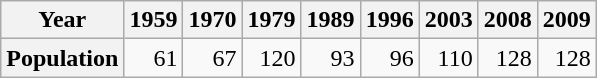<table class="wikitable" style="text-align:right">
<tr>
<th>Year</th>
<th>1959</th>
<th>1970</th>
<th>1979</th>
<th>1989</th>
<th>1996</th>
<th>2003</th>
<th>2008</th>
<th>2009</th>
</tr>
<tr>
<th>Population</th>
<td>61</td>
<td>67</td>
<td>120</td>
<td>93</td>
<td>96</td>
<td>110</td>
<td>128</td>
<td>128</td>
</tr>
</table>
